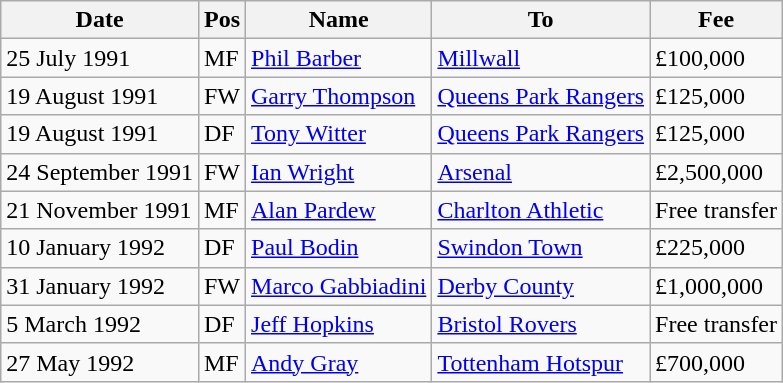<table class="wikitable">
<tr>
<th>Date</th>
<th>Pos</th>
<th>Name</th>
<th>To</th>
<th>Fee</th>
</tr>
<tr>
<td>25 July 1991</td>
<td>MF</td>
<td><a href='#'>Phil Barber</a></td>
<td><a href='#'>Millwall</a></td>
<td>£100,000</td>
</tr>
<tr>
<td>19 August 1991</td>
<td>FW</td>
<td><a href='#'>Garry Thompson</a></td>
<td><a href='#'>Queens Park Rangers</a></td>
<td>£125,000</td>
</tr>
<tr>
<td>19 August 1991</td>
<td>DF</td>
<td><a href='#'>Tony Witter</a></td>
<td><a href='#'>Queens Park Rangers</a></td>
<td>£125,000</td>
</tr>
<tr>
<td>24 September 1991</td>
<td>FW</td>
<td><a href='#'>Ian Wright</a></td>
<td><a href='#'>Arsenal</a></td>
<td>£2,500,000</td>
</tr>
<tr>
<td>21 November 1991</td>
<td>MF</td>
<td><a href='#'>Alan Pardew</a></td>
<td><a href='#'>Charlton Athletic</a></td>
<td>Free transfer</td>
</tr>
<tr>
<td>10 January 1992</td>
<td>DF</td>
<td><a href='#'>Paul Bodin</a></td>
<td><a href='#'>Swindon Town</a></td>
<td>£225,000</td>
</tr>
<tr>
<td>31 January 1992</td>
<td>FW</td>
<td><a href='#'>Marco Gabbiadini</a></td>
<td><a href='#'>Derby County</a></td>
<td>£1,000,000</td>
</tr>
<tr>
<td>5 March 1992</td>
<td>DF</td>
<td><a href='#'>Jeff Hopkins</a></td>
<td><a href='#'>Bristol Rovers</a></td>
<td>Free transfer</td>
</tr>
<tr>
<td>27 May 1992</td>
<td>MF</td>
<td><a href='#'>Andy Gray</a></td>
<td><a href='#'>Tottenham Hotspur</a></td>
<td>£700,000</td>
</tr>
</table>
